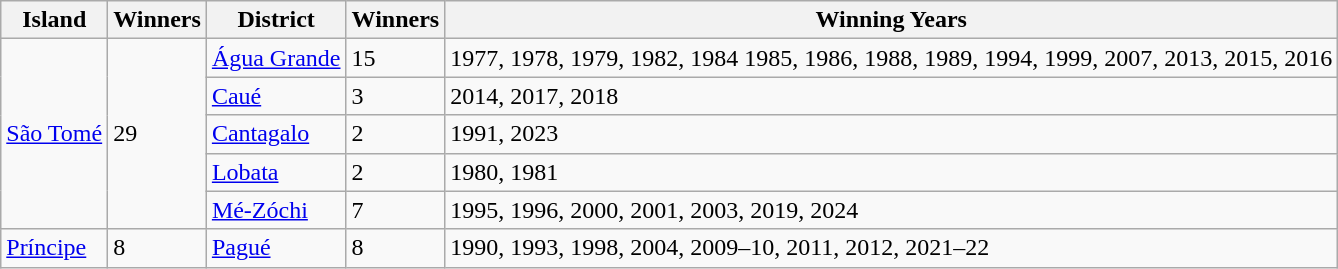<table class="wikitable">
<tr>
<th>Island</th>
<th>Winners</th>
<th>District</th>
<th>Winners</th>
<th>Winning Years</th>
</tr>
<tr>
<td rowspan=5><a href='#'>São Tomé</a></td>
<td rowspan=5>29</td>
<td><a href='#'>Água Grande</a></td>
<td>15</td>
<td>1977, 1978, 1979, 1982, 1984 1985, 1986, 1988, 1989, 1994, 1999, 2007, 2013, 2015, 2016</td>
</tr>
<tr>
<td><a href='#'>Caué</a></td>
<td>3</td>
<td>2014, 2017, 2018</td>
</tr>
<tr>
<td><a href='#'>Cantagalo</a></td>
<td>2</td>
<td>1991, 2023</td>
</tr>
<tr>
<td><a href='#'>Lobata</a></td>
<td>2</td>
<td>1980, 1981</td>
</tr>
<tr>
<td><a href='#'>Mé-Zóchi</a></td>
<td>7</td>
<td>1995, 1996, 2000, 2001, 2003, 2019, 2024</td>
</tr>
<tr>
<td><a href='#'>Príncipe</a></td>
<td>8</td>
<td><a href='#'>Pagué</a></td>
<td>8</td>
<td>1990, 1993, 1998, 2004, 2009–10, 2011, 2012, 2021–22</td>
</tr>
</table>
